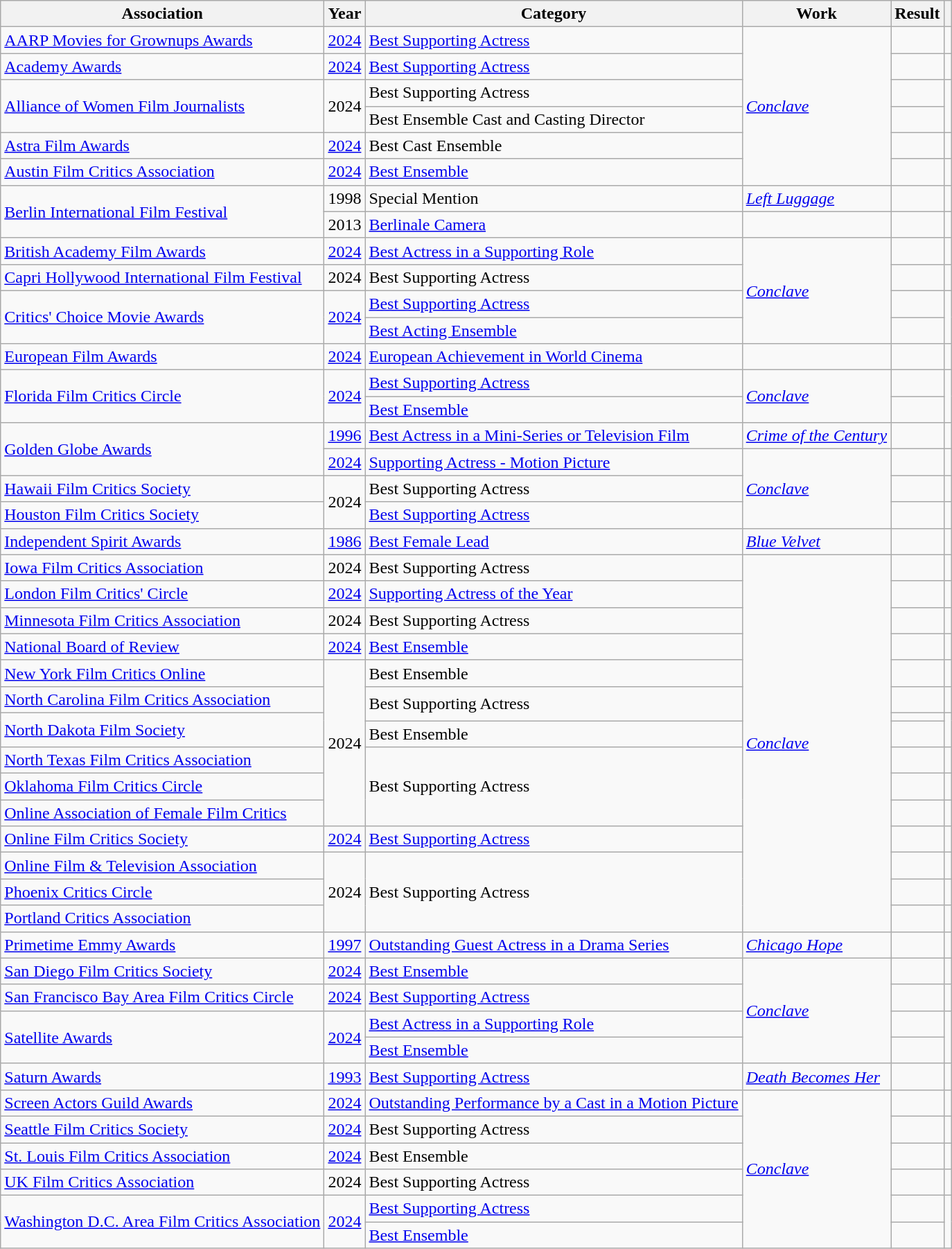<table class="wikitable">
<tr>
<th>Association</th>
<th>Year</th>
<th>Category</th>
<th>Work</th>
<th>Result</th>
<th></th>
</tr>
<tr>
<td><a href='#'>AARP Movies for Grownups Awards</a></td>
<td><a href='#'>2024</a></td>
<td><a href='#'>Best Supporting Actress</a></td>
<td rowspan="6"><em><a href='#'>Conclave</a></em></td>
<td></td>
<td></td>
</tr>
<tr>
<td><a href='#'>Academy Awards</a></td>
<td><a href='#'>2024</a></td>
<td><a href='#'>Best Supporting Actress</a></td>
<td></td>
<td></td>
</tr>
<tr>
<td rowspan="2"><a href='#'>Alliance of Women Film Journalists</a></td>
<td rowspan="2">2024</td>
<td>Best Supporting Actress</td>
<td></td>
<td rowspan="2"></td>
</tr>
<tr>
<td>Best Ensemble Cast and Casting Director</td>
<td></td>
</tr>
<tr>
<td><a href='#'>Astra Film Awards</a></td>
<td><a href='#'>2024</a></td>
<td>Best Cast Ensemble</td>
<td></td>
<td></td>
</tr>
<tr>
<td><a href='#'>Austin Film Critics Association</a></td>
<td><a href='#'>2024</a></td>
<td><a href='#'>Best Ensemble</a></td>
<td></td>
<td></td>
</tr>
<tr>
<td rowspan=2><a href='#'>Berlin International Film Festival</a></td>
<td>1998</td>
<td>Special Mention</td>
<td><em><a href='#'>Left Luggage</a></em></td>
<td></td>
<td></td>
</tr>
<tr>
<td>2013</td>
<td><a href='#'>Berlinale Camera</a></td>
<td></td>
<td></td>
<td></td>
</tr>
<tr>
<td><a href='#'>British Academy Film Awards</a></td>
<td><a href='#'>2024</a></td>
<td><a href='#'>Best Actress in a Supporting Role</a></td>
<td rowspan="4"><em><a href='#'>Conclave</a></em></td>
<td></td>
<td></td>
</tr>
<tr>
<td><a href='#'>Capri Hollywood International Film Festival</a></td>
<td>2024</td>
<td>Best Supporting Actress</td>
<td></td>
<td></td>
</tr>
<tr>
<td rowspan="2"><a href='#'>Critics' Choice Movie Awards</a></td>
<td rowspan="2"><a href='#'>2024</a></td>
<td><a href='#'>Best Supporting Actress</a></td>
<td></td>
<td rowspan="2"></td>
</tr>
<tr>
<td><a href='#'>Best Acting Ensemble</a></td>
<td></td>
</tr>
<tr>
<td><a href='#'>European Film Awards</a></td>
<td><a href='#'>2024</a></td>
<td><a href='#'>European Achievement in World Cinema</a></td>
<td></td>
<td></td>
<td></td>
</tr>
<tr>
<td rowspan="2"><a href='#'>Florida Film Critics Circle</a></td>
<td rowspan="2"><a href='#'>2024</a></td>
<td><a href='#'>Best Supporting Actress</a></td>
<td rowspan="2"><em><a href='#'>Conclave</a></em></td>
<td></td>
<td rowspan="2"></td>
</tr>
<tr>
<td><a href='#'>Best Ensemble</a></td>
<td></td>
</tr>
<tr>
<td rowspan="2"><a href='#'>Golden Globe Awards</a></td>
<td><a href='#'>1996</a></td>
<td><a href='#'>Best Actress in a Mini-Series or Television Film</a></td>
<td><em><a href='#'>Crime of the Century</a></em></td>
<td></td>
<td></td>
</tr>
<tr>
<td><a href='#'>2024</a></td>
<td><a href='#'>Supporting Actress - Motion Picture</a></td>
<td rowspan="3"><em><a href='#'>Conclave</a></em></td>
<td></td>
<td></td>
</tr>
<tr>
<td><a href='#'>Hawaii Film Critics Society</a></td>
<td rowspan="2">2024</td>
<td>Best Supporting Actress</td>
<td></td>
<td></td>
</tr>
<tr>
<td><a href='#'>Houston Film Critics Society</a></td>
<td><a href='#'>Best Supporting Actress</a></td>
<td></td>
<td></td>
</tr>
<tr>
<td><a href='#'>Independent Spirit Awards</a></td>
<td><a href='#'>1986</a></td>
<td><a href='#'>Best Female Lead</a></td>
<td><em><a href='#'>Blue Velvet</a></em></td>
<td></td>
<td></td>
</tr>
<tr>
<td><a href='#'>Iowa Film Critics Association</a></td>
<td>2024</td>
<td>Best Supporting Actress</td>
<td rowspan="15"><em><a href='#'>Conclave</a></em></td>
<td></td>
<td></td>
</tr>
<tr>
<td><a href='#'>London Film Critics' Circle</a></td>
<td><a href='#'>2024</a></td>
<td><a href='#'>Supporting Actress of the Year</a></td>
<td></td>
<td></td>
</tr>
<tr>
<td><a href='#'>Minnesota Film Critics Association</a></td>
<td>2024</td>
<td>Best Supporting Actress</td>
<td></td>
<td></td>
</tr>
<tr>
<td><a href='#'>National Board of Review</a></td>
<td><a href='#'>2024</a></td>
<td><a href='#'>Best Ensemble</a></td>
<td></td>
<td></td>
</tr>
<tr>
<td><a href='#'>New York Film Critics Online</a></td>
<td rowspan="7">2024</td>
<td>Best Ensemble</td>
<td></td>
<td></td>
</tr>
<tr>
<td><a href='#'>North Carolina Film Critics Association</a></td>
<td rowspan="2">Best Supporting Actress</td>
<td></td>
<td></td>
</tr>
<tr>
<td rowspan="2"><a href='#'>North Dakota Film Society</a></td>
<td></td>
<td rowspan="2"></td>
</tr>
<tr>
<td>Best Ensemble</td>
<td></td>
</tr>
<tr>
<td><a href='#'>North Texas Film Critics Association</a></td>
<td rowspan="3">Best Supporting Actress</td>
<td></td>
<td></td>
</tr>
<tr>
<td><a href='#'>Oklahoma Film Critics Circle</a></td>
<td></td>
<td></td>
</tr>
<tr>
<td><a href='#'>Online Association of Female Film Critics</a></td>
<td></td>
<td></td>
</tr>
<tr>
<td><a href='#'>Online Film Critics Society</a></td>
<td><a href='#'>2024</a></td>
<td><a href='#'>Best Supporting Actress</a></td>
<td></td>
<td></td>
</tr>
<tr>
<td><a href='#'>Online Film & Television Association</a></td>
<td rowspan="3">2024</td>
<td rowspan="3">Best Supporting Actress</td>
<td></td>
<td></td>
</tr>
<tr>
<td><a href='#'>Phoenix Critics Circle</a></td>
<td></td>
<td></td>
</tr>
<tr>
<td><a href='#'>Portland Critics Association</a></td>
<td></td>
<td></td>
</tr>
<tr>
<td><a href='#'>Primetime Emmy Awards</a></td>
<td><a href='#'>1997</a></td>
<td><a href='#'>Outstanding Guest Actress in a Drama Series</a></td>
<td><em><a href='#'>Chicago Hope</a></em></td>
<td></td>
<td></td>
</tr>
<tr>
<td><a href='#'>San Diego Film Critics Society</a></td>
<td><a href='#'>2024</a></td>
<td><a href='#'>Best Ensemble</a></td>
<td rowspan="4"><em><a href='#'>Conclave</a></em></td>
<td></td>
<td></td>
</tr>
<tr>
<td><a href='#'>San Francisco Bay Area Film Critics Circle</a></td>
<td><a href='#'>2024</a></td>
<td><a href='#'>Best Supporting Actress</a></td>
<td></td>
<td></td>
</tr>
<tr>
<td rowspan="2"><a href='#'>Satellite Awards</a></td>
<td rowspan="2"><a href='#'>2024</a></td>
<td><a href='#'>Best Actress in a Supporting Role</a></td>
<td></td>
<td rowspan="2"></td>
</tr>
<tr>
<td><a href='#'>Best Ensemble</a></td>
<td></td>
</tr>
<tr>
<td><a href='#'>Saturn Awards</a></td>
<td><a href='#'>1993</a></td>
<td><a href='#'>Best Supporting Actress</a></td>
<td><em><a href='#'>Death Becomes Her</a></em></td>
<td></td>
<td></td>
</tr>
<tr>
<td><a href='#'>Screen Actors Guild Awards</a></td>
<td><a href='#'>2024</a></td>
<td><a href='#'>Outstanding Performance by a Cast in a Motion Picture</a></td>
<td rowspan="6"><em><a href='#'>Conclave</a></em></td>
<td></td>
<td></td>
</tr>
<tr>
<td><a href='#'>Seattle Film Critics Society</a></td>
<td><a href='#'>2024</a></td>
<td>Best Supporting Actress</td>
<td></td>
<td></td>
</tr>
<tr>
<td><a href='#'>St. Louis Film Critics Association</a></td>
<td><a href='#'>2024</a></td>
<td>Best Ensemble</td>
<td></td>
<td></td>
</tr>
<tr>
<td><a href='#'>UK Film Critics Association</a></td>
<td>2024</td>
<td>Best Supporting Actress</td>
<td></td>
<td></td>
</tr>
<tr>
<td rowspan="2"><a href='#'>Washington D.C. Area Film Critics Association</a></td>
<td rowspan="2"><a href='#'>2024</a></td>
<td><a href='#'>Best Supporting Actress</a></td>
<td></td>
<td rowspan="2"></td>
</tr>
<tr>
<td><a href='#'>Best Ensemble</a></td>
<td></td>
</tr>
</table>
